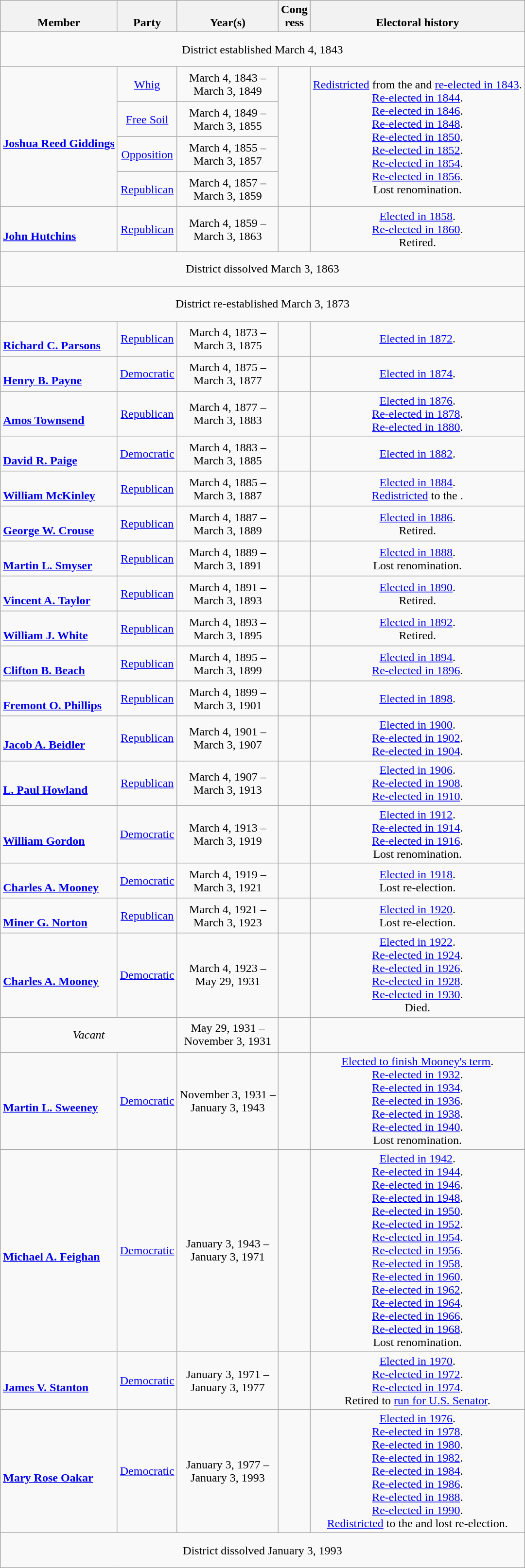<table class=wikitable style="text-align:center">
<tr valign=bottom>
<th>Member</th>
<th>Party</th>
<th>Year(s)</th>
<th>Cong<br>ress</th>
<th>Electoral history</th>
</tr>
<tr style="height:3em">
<td colspan=5>District established March 4, 1843</td>
</tr>
<tr style="height:3em">
<td rowspan=4 align=left><br><strong><a href='#'>Joshua Reed Giddings</a></strong><br></td>
<td><a href='#'>Whig</a></td>
<td nowrap>March 4, 1843 –<br>March 3, 1849</td>
<td rowspan=4></td>
<td rowspan=4><a href='#'>Redistricted</a> from the  and <a href='#'>re-elected in 1843</a>.<br><a href='#'>Re-elected in 1844</a>.<br><a href='#'>Re-elected in 1846</a>.<br><a href='#'>Re-elected in 1848</a>.<br><a href='#'>Re-elected in 1850</a>.<br><a href='#'>Re-elected in 1852</a>.<br><a href='#'>Re-elected in 1854</a>.<br><a href='#'>Re-elected in 1856</a>.<br>Lost renomination.</td>
</tr>
<tr style="height:3em">
<td><a href='#'>Free Soil</a></td>
<td nowrap>March 4, 1849 –<br>March 3, 1855</td>
</tr>
<tr style="height:3em">
<td><a href='#'>Opposition</a></td>
<td nowrap>March 4, 1855 –<br>March 3, 1857</td>
</tr>
<tr style="height:3em">
<td><a href='#'>Republican</a></td>
<td nowrap>March 4, 1857 –<br>March 3, 1859</td>
</tr>
<tr style="height:3em">
<td align=left><br><strong><a href='#'>John Hutchins</a></strong><br></td>
<td><a href='#'>Republican</a></td>
<td nowrap>March 4, 1859 –<br>March 3, 1863</td>
<td></td>
<td><a href='#'>Elected in 1858</a>.<br><a href='#'>Re-elected in 1860</a>.<br>Retired.</td>
</tr>
<tr style="height:3em">
<td colspan=5>District dissolved March 3, 1863</td>
</tr>
<tr style="height:3em">
<td colspan=5>District re-established March 3, 1873</td>
</tr>
<tr style="height:3em">
<td align=left><br><strong><a href='#'>Richard C. Parsons</a></strong><br></td>
<td><a href='#'>Republican</a></td>
<td nowrap>March 4, 1873 –<br>March 3, 1875</td>
<td></td>
<td><a href='#'>Elected in 1872</a>.<br></td>
</tr>
<tr style="height:3em">
<td align=left><br><strong><a href='#'>Henry B. Payne</a></strong><br></td>
<td><a href='#'>Democratic</a></td>
<td nowrap>March 4, 1875 –<br>March 3, 1877</td>
<td></td>
<td><a href='#'>Elected in 1874</a>.<br></td>
</tr>
<tr style="height:3em">
<td align=left><br><strong><a href='#'>Amos Townsend</a></strong><br></td>
<td><a href='#'>Republican</a></td>
<td nowrap>March 4, 1877 –<br>March 3, 1883</td>
<td></td>
<td><a href='#'>Elected in 1876</a>.<br><a href='#'>Re-elected in 1878</a>.<br><a href='#'>Re-elected in 1880</a>.<br></td>
</tr>
<tr style="height:3em">
<td align=left><br><strong><a href='#'>David R. Paige</a></strong><br></td>
<td><a href='#'>Democratic</a></td>
<td nowrap>March 4, 1883 –<br>March 3, 1885</td>
<td></td>
<td><a href='#'>Elected in 1882</a>.<br></td>
</tr>
<tr style="height:3em">
<td align=left><br><strong><a href='#'>William McKinley</a></strong><br></td>
<td><a href='#'>Republican</a></td>
<td nowrap>March 4, 1885 –<br>March 3, 1887</td>
<td></td>
<td><a href='#'>Elected in 1884</a>.<br><a href='#'>Redistricted</a> to the .</td>
</tr>
<tr style="height:3em">
<td align=left><br><strong><a href='#'>George W. Crouse</a></strong><br></td>
<td><a href='#'>Republican</a></td>
<td nowrap>March 4, 1887 –<br>March 3, 1889</td>
<td></td>
<td><a href='#'>Elected in 1886</a>.<br>Retired.</td>
</tr>
<tr style="height:3em">
<td align=left><br><strong><a href='#'>Martin L. Smyser</a></strong><br></td>
<td><a href='#'>Republican</a></td>
<td nowrap>March 4, 1889 –<br>March 3, 1891</td>
<td></td>
<td><a href='#'>Elected in 1888</a>.<br>Lost renomination.</td>
</tr>
<tr style="height:3em">
<td align=left><br><strong><a href='#'>Vincent A. Taylor</a></strong><br></td>
<td><a href='#'>Republican</a></td>
<td nowrap>March 4, 1891 –<br>March 3, 1893</td>
<td></td>
<td><a href='#'>Elected in 1890</a>.<br>Retired.</td>
</tr>
<tr style="height:3em">
<td align=left><br><strong><a href='#'>William J. White</a></strong><br></td>
<td><a href='#'>Republican</a></td>
<td nowrap>March 4, 1893 –<br>March 3, 1895</td>
<td></td>
<td><a href='#'>Elected in 1892</a>.<br>Retired.</td>
</tr>
<tr style="height:3em">
<td align=left><br><strong><a href='#'>Clifton B. Beach</a></strong><br></td>
<td><a href='#'>Republican</a></td>
<td nowrap>March 4, 1895 –<br>March 3, 1899</td>
<td></td>
<td><a href='#'>Elected in 1894</a>.<br><a href='#'>Re-elected in 1896</a>.<br></td>
</tr>
<tr style="height:3em">
<td align=left><br><strong><a href='#'>Fremont O. Phillips</a></strong><br></td>
<td><a href='#'>Republican</a></td>
<td nowrap>March 4, 1899 –<br>March 3, 1901</td>
<td></td>
<td><a href='#'>Elected in 1898</a>.<br></td>
</tr>
<tr style="height:3em">
<td align=left><br><strong><a href='#'>Jacob A. Beidler</a></strong><br></td>
<td><a href='#'>Republican</a></td>
<td nowrap>March 4, 1901 –<br>March 3, 1907</td>
<td></td>
<td><a href='#'>Elected in 1900</a>.<br><a href='#'>Re-elected in 1902</a>.<br><a href='#'>Re-elected in 1904</a>.<br></td>
</tr>
<tr style="height:3em">
<td align=left><br><strong><a href='#'>L. Paul Howland</a></strong><br></td>
<td><a href='#'>Republican</a></td>
<td nowrap>March 4, 1907 –<br>March 3, 1913</td>
<td></td>
<td><a href='#'>Elected in 1906</a>.<br><a href='#'>Re-elected in 1908</a>.<br><a href='#'>Re-elected in 1910</a>.<br></td>
</tr>
<tr style="height:3em">
<td align=left><br><strong><a href='#'>William Gordon</a></strong><br></td>
<td><a href='#'>Democratic</a></td>
<td nowrap>March 4, 1913 –<br>March 3, 1919</td>
<td></td>
<td><a href='#'>Elected in 1912</a>.<br><a href='#'>Re-elected in 1914</a>.<br><a href='#'>Re-elected in 1916</a>.<br>Lost renomination.</td>
</tr>
<tr style="height:3em">
<td align=left><br><strong><a href='#'>Charles A. Mooney</a></strong><br></td>
<td><a href='#'>Democratic</a></td>
<td nowrap>March 4, 1919 –<br>March 3, 1921</td>
<td></td>
<td><a href='#'>Elected in 1918</a>.<br>Lost re-election.</td>
</tr>
<tr style="height:3em">
<td align=left><br><strong><a href='#'>Miner G. Norton</a></strong><br></td>
<td><a href='#'>Republican</a></td>
<td nowrap>March 4, 1921 –<br>March 3, 1923</td>
<td></td>
<td><a href='#'>Elected in 1920</a>.<br>Lost re-election.</td>
</tr>
<tr style="height:3em">
<td align=left><br><strong><a href='#'>Charles A. Mooney</a></strong><br></td>
<td><a href='#'>Democratic</a></td>
<td nowrap>March 4, 1923 –<br>May 29, 1931</td>
<td></td>
<td><a href='#'>Elected in 1922</a>.<br><a href='#'>Re-elected in 1924</a>.<br><a href='#'>Re-elected in 1926</a>.<br><a href='#'>Re-elected in 1928</a>.<br><a href='#'>Re-elected in 1930</a>.<br>Died.</td>
</tr>
<tr style="height:3em">
<td colspan=2><em>Vacant</em></td>
<td nowrap>May 29, 1931 –<br>November 3, 1931</td>
<td></td>
<td></td>
</tr>
<tr style="height:3em">
<td align=left><br><strong><a href='#'>Martin L. Sweeney</a></strong><br></td>
<td><a href='#'>Democratic</a></td>
<td nowrap>November 3, 1931 –<br>January 3, 1943</td>
<td></td>
<td><a href='#'>Elected to finish Mooney's term</a>.<br><a href='#'>Re-elected in 1932</a>.<br><a href='#'>Re-elected in 1934</a>.<br><a href='#'>Re-elected in 1936</a>.<br><a href='#'>Re-elected in 1938</a>.<br><a href='#'>Re-elected in 1940</a>.<br>Lost renomination.</td>
</tr>
<tr style="height:3em">
<td align=left><br><strong><a href='#'>Michael A. Feighan</a></strong><br></td>
<td><a href='#'>Democratic</a></td>
<td nowrap>January 3, 1943 –<br>January 3, 1971</td>
<td></td>
<td><a href='#'>Elected in 1942</a>.<br><a href='#'>Re-elected in 1944</a>.<br><a href='#'>Re-elected in 1946</a>.<br><a href='#'>Re-elected in 1948</a>.<br><a href='#'>Re-elected in 1950</a>.<br><a href='#'>Re-elected in 1952</a>.<br><a href='#'>Re-elected in 1954</a>.<br><a href='#'>Re-elected in 1956</a>.<br><a href='#'>Re-elected in 1958</a>.<br><a href='#'>Re-elected in 1960</a>.<br><a href='#'>Re-elected in 1962</a>.<br><a href='#'>Re-elected in 1964</a>.<br><a href='#'>Re-elected in 1966</a>.<br><a href='#'>Re-elected in 1968</a>.<br>Lost renomination.</td>
</tr>
<tr style="height:3em">
<td align=left><br><strong><a href='#'>James V. Stanton</a></strong><br></td>
<td><a href='#'>Democratic</a></td>
<td nowrap>January 3, 1971 –<br>January 3, 1977</td>
<td></td>
<td><a href='#'>Elected in 1970</a>.<br><a href='#'>Re-elected in 1972</a>.<br><a href='#'>Re-elected in 1974</a>.<br>Retired to <a href='#'>run for U.S. Senator</a>.</td>
</tr>
<tr style="height:3em">
<td align=left><br><strong><a href='#'>Mary Rose Oakar</a></strong><br></td>
<td><a href='#'>Democratic</a></td>
<td nowrap>January 3, 1977 –<br>January 3, 1993</td>
<td></td>
<td><a href='#'>Elected in 1976</a>.<br><a href='#'>Re-elected in 1978</a>.<br><a href='#'>Re-elected in 1980</a>.<br><a href='#'>Re-elected in 1982</a>.<br><a href='#'>Re-elected in 1984</a>.<br><a href='#'>Re-elected in 1986</a>.<br><a href='#'>Re-elected in 1988</a>.<br><a href='#'>Re-elected in 1990</a>.<br><a href='#'>Redistricted</a> to the  and lost re-election.</td>
</tr>
<tr style="height:3em">
<td colspan=5>District dissolved January 3, 1993</td>
</tr>
</table>
